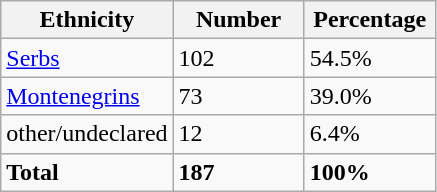<table class="wikitable">
<tr>
<th width="100px">Ethnicity</th>
<th width="80px">Number</th>
<th width="80px">Percentage</th>
</tr>
<tr>
<td><a href='#'>Serbs</a></td>
<td>102</td>
<td>54.5%</td>
</tr>
<tr>
<td><a href='#'>Montenegrins</a></td>
<td>73</td>
<td>39.0%</td>
</tr>
<tr>
<td>other/undeclared</td>
<td>12</td>
<td>6.4%</td>
</tr>
<tr>
<td><strong>Total</strong></td>
<td><strong>187</strong></td>
<td><strong>100%</strong></td>
</tr>
</table>
